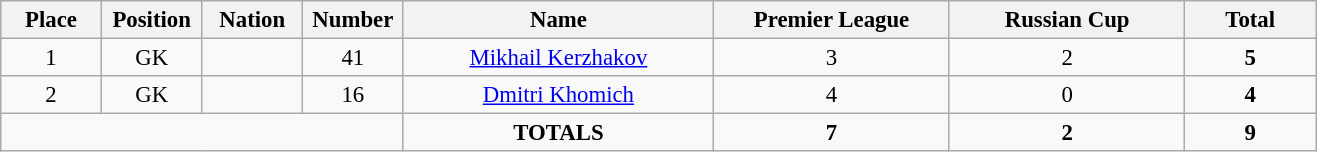<table class="wikitable" style="font-size: 95%; text-align: center;">
<tr>
<th width=60>Place</th>
<th width=60>Position</th>
<th width=60>Nation</th>
<th width=60>Number</th>
<th width=200>Name</th>
<th width=150>Premier League</th>
<th width=150>Russian Cup</th>
<th width=80><strong>Total</strong></th>
</tr>
<tr>
<td>1</td>
<td>GK</td>
<td></td>
<td>41</td>
<td><a href='#'>Mikhail Kerzhakov</a></td>
<td>3</td>
<td>2</td>
<td><strong>5</strong></td>
</tr>
<tr>
<td>2</td>
<td>GK</td>
<td></td>
<td>16</td>
<td><a href='#'>Dmitri Khomich</a></td>
<td>4</td>
<td>0</td>
<td><strong>4</strong></td>
</tr>
<tr>
<td colspan="4"></td>
<td><strong>TOTALS</strong></td>
<td><strong>7</strong></td>
<td><strong>2</strong></td>
<td><strong>9</strong></td>
</tr>
</table>
